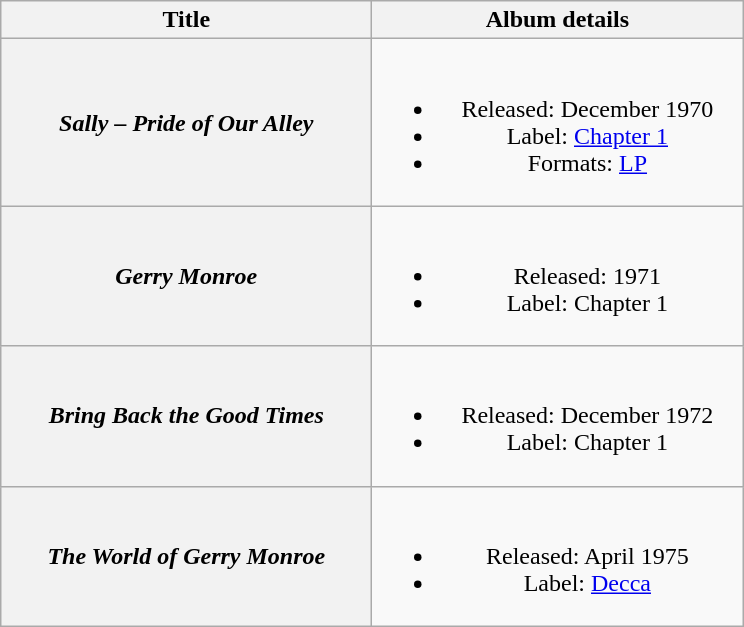<table class="wikitable plainrowheaders" style="text-align:center;">
<tr>
<th scope="col" style="width:15em;">Title</th>
<th scope="col" style="width:15em;">Album details</th>
</tr>
<tr>
<th scope="row"><em>Sally – Pride of Our Alley</em></th>
<td><br><ul><li>Released: December 1970</li><li>Label: <a href='#'>Chapter 1</a></li><li>Formats: <a href='#'>LP</a></li></ul></td>
</tr>
<tr>
<th scope="row"><em>Gerry Monroe</em></th>
<td><br><ul><li>Released: 1971</li><li>Label: Chapter 1</li></ul></td>
</tr>
<tr>
<th scope="row"><em>Bring Back the Good Times</em></th>
<td><br><ul><li>Released: December 1972</li><li>Label: Chapter 1</li></ul></td>
</tr>
<tr>
<th scope="row"><em>The World of Gerry Monroe</em></th>
<td><br><ul><li>Released: April 1975</li><li>Label: <a href='#'>Decca</a></li></ul></td>
</tr>
</table>
